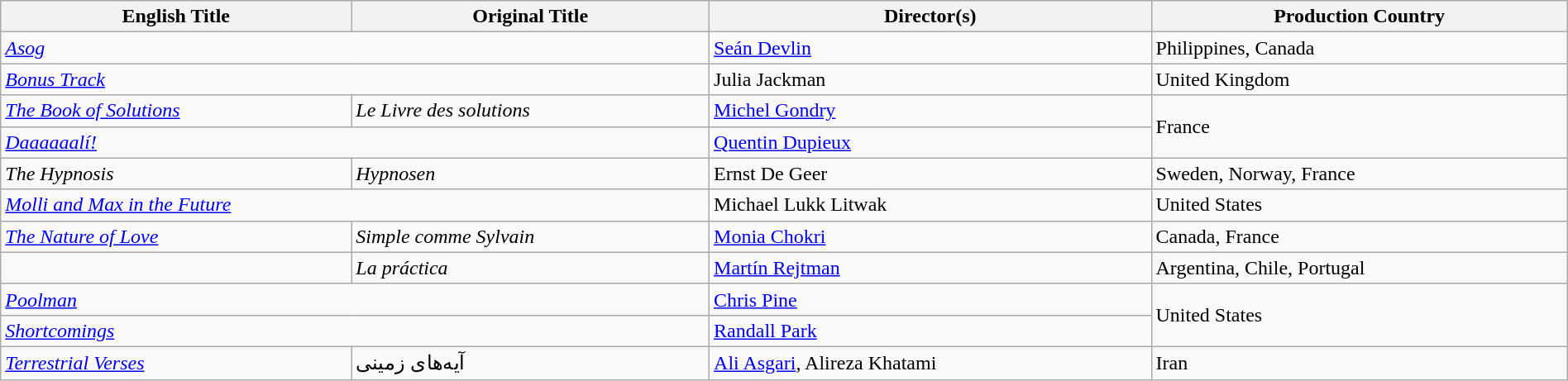<table class="wikitable" style="width:100%; margin-bottom:4px">
<tr>
<th>English Title</th>
<th>Original Title</th>
<th>Director(s)</th>
<th>Production Country</th>
</tr>
<tr>
<td colspan="2"><em><a href='#'>Asog</a></em></td>
<td><a href='#'>Seán Devlin</a></td>
<td>Philippines, Canada</td>
</tr>
<tr>
<td colspan="2"><em><a href='#'>Bonus Track</a></em></td>
<td>Julia Jackman</td>
<td>United Kingdom</td>
</tr>
<tr>
<td><em><a href='#'>The Book of Solutions</a></em></td>
<td><em>Le Livre des solutions</em></td>
<td><a href='#'>Michel Gondry</a></td>
<td rowspan="2">France</td>
</tr>
<tr>
<td colspan="2"><em><a href='#'>Daaaaaalí!</a></em></td>
<td><a href='#'>Quentin Dupieux</a></td>
</tr>
<tr>
<td><em>The Hypnosis</em></td>
<td><em>Hypnosen</em></td>
<td>Ernst De Geer</td>
<td>Sweden, Norway, France</td>
</tr>
<tr>
<td colspan="2"><em><a href='#'>Molli and Max in the Future</a></em></td>
<td>Michael Lukk Litwak</td>
<td>United States</td>
</tr>
<tr>
<td><em><a href='#'>The Nature of Love</a></em></td>
<td><em>Simple comme Sylvain</em></td>
<td><a href='#'>Monia Chokri</a></td>
<td>Canada, France</td>
</tr>
<tr>
<td><em></em></td>
<td><em>La práctica</em></td>
<td><a href='#'>Martín Rejtman</a></td>
<td>Argentina, Chile, Portugal</td>
</tr>
<tr>
<td colspan="2"><em><a href='#'>Poolman</a></em></td>
<td><a href='#'>Chris Pine</a></td>
<td rowspan="2">United States</td>
</tr>
<tr>
<td colspan="2"><em><a href='#'>Shortcomings</a></em></td>
<td><a href='#'>Randall Park</a></td>
</tr>
<tr>
<td><em><a href='#'>Terrestrial Verses</a></em></td>
<td>آیه‌های زمینی</td>
<td><a href='#'>Ali Asgari</a>, Alireza Khatami</td>
<td>Iran</td>
</tr>
</table>
